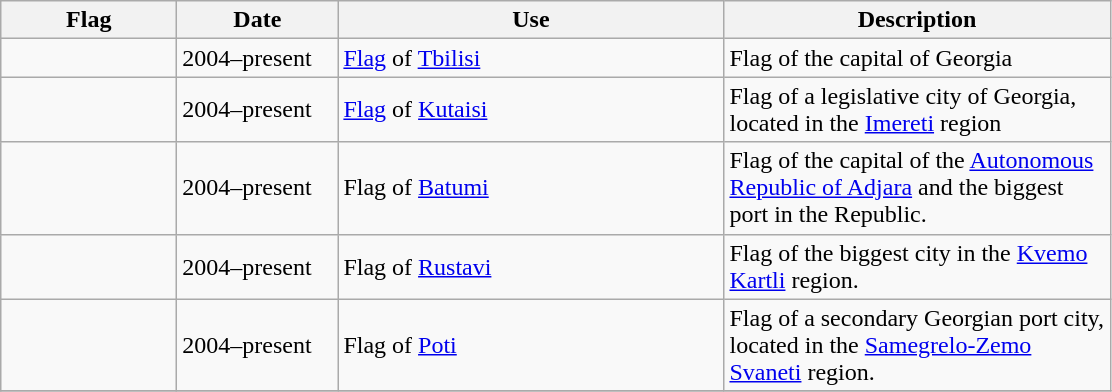<table class="wikitable">
<tr>
<th width="110">Flag</th>
<th width="100">Date</th>
<th width="250">Use</th>
<th width="250">Description</th>
</tr>
<tr>
<td></td>
<td>2004–present</td>
<td><a href='#'>Flag</a> of <a href='#'>Tbilisi</a></td>
<td>Flag of the capital of Georgia</td>
</tr>
<tr>
<td></td>
<td>2004–present</td>
<td><a href='#'>Flag</a> of <a href='#'>Kutaisi</a></td>
<td>Flag of a legislative city of Georgia, located in the <a href='#'>Imereti</a> region</td>
</tr>
<tr>
<td></td>
<td>2004–present</td>
<td>Flag of <a href='#'>Batumi</a></td>
<td>Flag of the capital of the <a href='#'>Autonomous Republic of Adjara</a> and the biggest port in the Republic.</td>
</tr>
<tr>
<td></td>
<td>2004–present</td>
<td>Flag of <a href='#'>Rustavi</a></td>
<td>Flag of the biggest city in the <a href='#'>Kvemo Kartli</a> region.</td>
</tr>
<tr>
<td></td>
<td>2004–present</td>
<td>Flag of <a href='#'>Poti</a></td>
<td>Flag of a secondary Georgian port city, located in the <a href='#'>Samegrelo-Zemo Svaneti</a> region.</td>
</tr>
<tr>
</tr>
</table>
